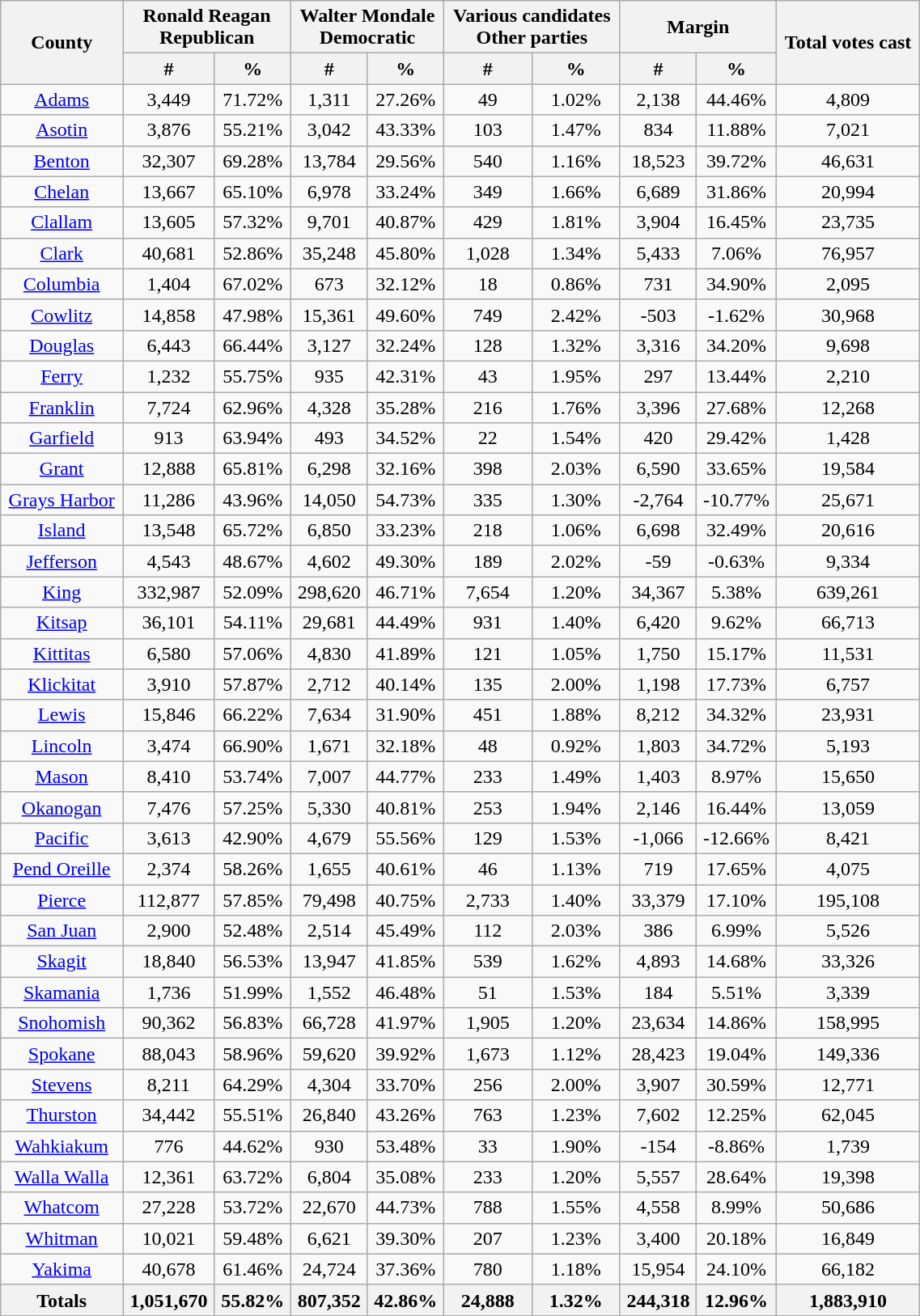<table width="60%" class="wikitable sortable" style="text-align:center">
<tr>
<th style="text-align:center;" rowspan="2">County</th>
<th style="text-align:center;" colspan="2">Ronald Reagan<br>Republican</th>
<th style="text-align:center;" colspan="2">Walter Mondale<br>Democratic</th>
<th style="text-align:center;" colspan="2">Various candidates<br>Other parties</th>
<th style="text-align:center;" colspan="2">Margin</th>
<th style="text-align:center;" rowspan="2">Total votes cast</th>
</tr>
<tr>
<th style="text-align:center;" data-sort-type="number">#</th>
<th style="text-align:center;" data-sort-type="number">%</th>
<th style="text-align:center;" data-sort-type="number">#</th>
<th style="text-align:center;" data-sort-type="number">%</th>
<th style="text-align:center;" data-sort-type="number">#</th>
<th style="text-align:center;" data-sort-type="number">%</th>
<th style="text-align:center;" data-sort-type="number">#</th>
<th style="text-align:center;" data-sort-type="number">%</th>
</tr>
<tr style="text-align:center;">
<td><a href='#'>Adams</a></td>
<td>3,449</td>
<td>71.72%</td>
<td>1,311</td>
<td>27.26%</td>
<td>49</td>
<td>1.02%</td>
<td>2,138</td>
<td>44.46%</td>
<td>4,809</td>
</tr>
<tr style="text-align:center;">
<td><a href='#'>Asotin</a></td>
<td>3,876</td>
<td>55.21%</td>
<td>3,042</td>
<td>43.33%</td>
<td>103</td>
<td>1.47%</td>
<td>834</td>
<td>11.88%</td>
<td>7,021</td>
</tr>
<tr style="text-align:center;">
<td><a href='#'>Benton</a></td>
<td>32,307</td>
<td>69.28%</td>
<td>13,784</td>
<td>29.56%</td>
<td>540</td>
<td>1.16%</td>
<td>18,523</td>
<td>39.72%</td>
<td>46,631</td>
</tr>
<tr style="text-align:center;">
<td><a href='#'>Chelan</a></td>
<td>13,667</td>
<td>65.10%</td>
<td>6,978</td>
<td>33.24%</td>
<td>349</td>
<td>1.66%</td>
<td>6,689</td>
<td>31.86%</td>
<td>20,994</td>
</tr>
<tr style="text-align:center;">
<td><a href='#'>Clallam</a></td>
<td>13,605</td>
<td>57.32%</td>
<td>9,701</td>
<td>40.87%</td>
<td>429</td>
<td>1.81%</td>
<td>3,904</td>
<td>16.45%</td>
<td>23,735</td>
</tr>
<tr style="text-align:center;">
<td><a href='#'>Clark</a></td>
<td>40,681</td>
<td>52.86%</td>
<td>35,248</td>
<td>45.80%</td>
<td>1,028</td>
<td>1.34%</td>
<td>5,433</td>
<td>7.06%</td>
<td>76,957</td>
</tr>
<tr style="text-align:center;">
<td><a href='#'>Columbia</a></td>
<td>1,404</td>
<td>67.02%</td>
<td>673</td>
<td>32.12%</td>
<td>18</td>
<td>0.86%</td>
<td>731</td>
<td>34.90%</td>
<td>2,095</td>
</tr>
<tr style="text-align:center;">
<td><a href='#'>Cowlitz</a></td>
<td>14,858</td>
<td>47.98%</td>
<td>15,361</td>
<td>49.60%</td>
<td>749</td>
<td>2.42%</td>
<td>-503</td>
<td>-1.62%</td>
<td>30,968</td>
</tr>
<tr style="text-align:center;">
<td><a href='#'>Douglas</a></td>
<td>6,443</td>
<td>66.44%</td>
<td>3,127</td>
<td>32.24%</td>
<td>128</td>
<td>1.32%</td>
<td>3,316</td>
<td>34.20%</td>
<td>9,698</td>
</tr>
<tr style="text-align:center;">
<td><a href='#'>Ferry</a></td>
<td>1,232</td>
<td>55.75%</td>
<td>935</td>
<td>42.31%</td>
<td>43</td>
<td>1.95%</td>
<td>297</td>
<td>13.44%</td>
<td>2,210</td>
</tr>
<tr style="text-align:center;">
<td><a href='#'>Franklin</a></td>
<td>7,724</td>
<td>62.96%</td>
<td>4,328</td>
<td>35.28%</td>
<td>216</td>
<td>1.76%</td>
<td>3,396</td>
<td>27.68%</td>
<td>12,268</td>
</tr>
<tr style="text-align:center;">
<td><a href='#'>Garfield</a></td>
<td>913</td>
<td>63.94%</td>
<td>493</td>
<td>34.52%</td>
<td>22</td>
<td>1.54%</td>
<td>420</td>
<td>29.42%</td>
<td>1,428</td>
</tr>
<tr style="text-align:center;">
<td><a href='#'>Grant</a></td>
<td>12,888</td>
<td>65.81%</td>
<td>6,298</td>
<td>32.16%</td>
<td>398</td>
<td>2.03%</td>
<td>6,590</td>
<td>33.65%</td>
<td>19,584</td>
</tr>
<tr style="text-align:center;">
<td><a href='#'>Grays Harbor</a></td>
<td>11,286</td>
<td>43.96%</td>
<td>14,050</td>
<td>54.73%</td>
<td>335</td>
<td>1.30%</td>
<td>-2,764</td>
<td>-10.77%</td>
<td>25,671</td>
</tr>
<tr style="text-align:center;">
<td><a href='#'>Island</a></td>
<td>13,548</td>
<td>65.72%</td>
<td>6,850</td>
<td>33.23%</td>
<td>218</td>
<td>1.06%</td>
<td>6,698</td>
<td>32.49%</td>
<td>20,616</td>
</tr>
<tr style="text-align:center;">
<td><a href='#'>Jefferson</a></td>
<td>4,543</td>
<td>48.67%</td>
<td>4,602</td>
<td>49.30%</td>
<td>189</td>
<td>2.02%</td>
<td>-59</td>
<td>-0.63%</td>
<td>9,334</td>
</tr>
<tr style="text-align:center;">
<td><a href='#'>King</a></td>
<td>332,987</td>
<td>52.09%</td>
<td>298,620</td>
<td>46.71%</td>
<td>7,654</td>
<td>1.20%</td>
<td>34,367</td>
<td>5.38%</td>
<td>639,261</td>
</tr>
<tr style="text-align:center;">
<td><a href='#'>Kitsap</a></td>
<td>36,101</td>
<td>54.11%</td>
<td>29,681</td>
<td>44.49%</td>
<td>931</td>
<td>1.40%</td>
<td>6,420</td>
<td>9.62%</td>
<td>66,713</td>
</tr>
<tr style="text-align:center;">
<td><a href='#'>Kittitas</a></td>
<td>6,580</td>
<td>57.06%</td>
<td>4,830</td>
<td>41.89%</td>
<td>121</td>
<td>1.05%</td>
<td>1,750</td>
<td>15.17%</td>
<td>11,531</td>
</tr>
<tr style="text-align:center;">
<td><a href='#'>Klickitat</a></td>
<td>3,910</td>
<td>57.87%</td>
<td>2,712</td>
<td>40.14%</td>
<td>135</td>
<td>2.00%</td>
<td>1,198</td>
<td>17.73%</td>
<td>6,757</td>
</tr>
<tr style="text-align:center;">
<td><a href='#'>Lewis</a></td>
<td>15,846</td>
<td>66.22%</td>
<td>7,634</td>
<td>31.90%</td>
<td>451</td>
<td>1.88%</td>
<td>8,212</td>
<td>34.32%</td>
<td>23,931</td>
</tr>
<tr style="text-align:center;">
<td><a href='#'>Lincoln</a></td>
<td>3,474</td>
<td>66.90%</td>
<td>1,671</td>
<td>32.18%</td>
<td>48</td>
<td>0.92%</td>
<td>1,803</td>
<td>34.72%</td>
<td>5,193</td>
</tr>
<tr style="text-align:center;">
<td><a href='#'>Mason</a></td>
<td>8,410</td>
<td>53.74%</td>
<td>7,007</td>
<td>44.77%</td>
<td>233</td>
<td>1.49%</td>
<td>1,403</td>
<td>8.97%</td>
<td>15,650</td>
</tr>
<tr style="text-align:center;">
<td><a href='#'>Okanogan</a></td>
<td>7,476</td>
<td>57.25%</td>
<td>5,330</td>
<td>40.81%</td>
<td>253</td>
<td>1.94%</td>
<td>2,146</td>
<td>16.44%</td>
<td>13,059</td>
</tr>
<tr style="text-align:center;">
<td><a href='#'>Pacific</a></td>
<td>3,613</td>
<td>42.90%</td>
<td>4,679</td>
<td>55.56%</td>
<td>129</td>
<td>1.53%</td>
<td>-1,066</td>
<td>-12.66%</td>
<td>8,421</td>
</tr>
<tr style="text-align:center;">
<td><a href='#'>Pend Oreille</a></td>
<td>2,374</td>
<td>58.26%</td>
<td>1,655</td>
<td>40.61%</td>
<td>46</td>
<td>1.13%</td>
<td>719</td>
<td>17.65%</td>
<td>4,075</td>
</tr>
<tr style="text-align:center;">
<td><a href='#'>Pierce</a></td>
<td>112,877</td>
<td>57.85%</td>
<td>79,498</td>
<td>40.75%</td>
<td>2,733</td>
<td>1.40%</td>
<td>33,379</td>
<td>17.10%</td>
<td>195,108</td>
</tr>
<tr style="text-align:center;">
<td><a href='#'>San Juan</a></td>
<td>2,900</td>
<td>52.48%</td>
<td>2,514</td>
<td>45.49%</td>
<td>112</td>
<td>2.03%</td>
<td>386</td>
<td>6.99%</td>
<td>5,526</td>
</tr>
<tr style="text-align:center;">
<td><a href='#'>Skagit</a></td>
<td>18,840</td>
<td>56.53%</td>
<td>13,947</td>
<td>41.85%</td>
<td>539</td>
<td>1.62%</td>
<td>4,893</td>
<td>14.68%</td>
<td>33,326</td>
</tr>
<tr style="text-align:center;">
<td><a href='#'>Skamania</a></td>
<td>1,736</td>
<td>51.99%</td>
<td>1,552</td>
<td>46.48%</td>
<td>51</td>
<td>1.53%</td>
<td>184</td>
<td>5.51%</td>
<td>3,339</td>
</tr>
<tr style="text-align:center;">
<td><a href='#'>Snohomish</a></td>
<td>90,362</td>
<td>56.83%</td>
<td>66,728</td>
<td>41.97%</td>
<td>1,905</td>
<td>1.20%</td>
<td>23,634</td>
<td>14.86%</td>
<td>158,995</td>
</tr>
<tr style="text-align:center;">
<td><a href='#'>Spokane</a></td>
<td>88,043</td>
<td>58.96%</td>
<td>59,620</td>
<td>39.92%</td>
<td>1,673</td>
<td>1.12%</td>
<td>28,423</td>
<td>19.04%</td>
<td>149,336</td>
</tr>
<tr style="text-align:center;">
<td><a href='#'>Stevens</a></td>
<td>8,211</td>
<td>64.29%</td>
<td>4,304</td>
<td>33.70%</td>
<td>256</td>
<td>2.00%</td>
<td>3,907</td>
<td>30.59%</td>
<td>12,771</td>
</tr>
<tr style="text-align:center;">
<td><a href='#'>Thurston</a></td>
<td>34,442</td>
<td>55.51%</td>
<td>26,840</td>
<td>43.26%</td>
<td>763</td>
<td>1.23%</td>
<td>7,602</td>
<td>12.25%</td>
<td>62,045</td>
</tr>
<tr style="text-align:center;">
<td><a href='#'>Wahkiakum</a></td>
<td>776</td>
<td>44.62%</td>
<td>930</td>
<td>53.48%</td>
<td>33</td>
<td>1.90%</td>
<td>-154</td>
<td>-8.86%</td>
<td>1,739</td>
</tr>
<tr style="text-align:center;">
<td><a href='#'>Walla Walla</a></td>
<td>12,361</td>
<td>63.72%</td>
<td>6,804</td>
<td>35.08%</td>
<td>233</td>
<td>1.20%</td>
<td>5,557</td>
<td>28.64%</td>
<td>19,398</td>
</tr>
<tr style="text-align:center;">
<td><a href='#'>Whatcom</a></td>
<td>27,228</td>
<td>53.72%</td>
<td>22,670</td>
<td>44.73%</td>
<td>788</td>
<td>1.55%</td>
<td>4,558</td>
<td>8.99%</td>
<td>50,686</td>
</tr>
<tr style="text-align:center;">
<td><a href='#'>Whitman</a></td>
<td>10,021</td>
<td>59.48%</td>
<td>6,621</td>
<td>39.30%</td>
<td>207</td>
<td>1.23%</td>
<td>3,400</td>
<td>20.18%</td>
<td>16,849</td>
</tr>
<tr style="text-align:center;">
<td><a href='#'>Yakima</a></td>
<td>40,678</td>
<td>61.46%</td>
<td>24,724</td>
<td>37.36%</td>
<td>780</td>
<td>1.18%</td>
<td>15,954</td>
<td>24.10%</td>
<td>66,182</td>
</tr>
<tr style="text-align:center;">
<th>Totals</th>
<th>1,051,670</th>
<th>55.82%</th>
<th>807,352</th>
<th>42.86%</th>
<th>24,888</th>
<th>1.32%</th>
<th>244,318</th>
<th>12.96%</th>
<th>1,883,910</th>
</tr>
</table>
